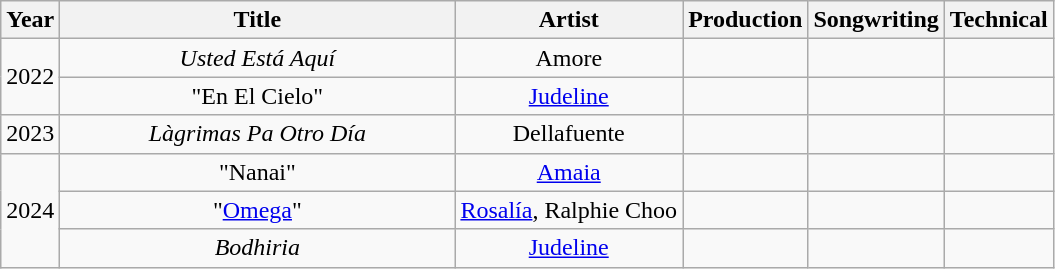<table style="text-align:center;" class="wikitable plainrowheaders">
<tr>
<th scope="col">Year</th>
<th scope="col" style="width:16em;">Title</th>
<th scope="col">Artist</th>
<th scope="col">Production</th>
<th scope="col">Songwriting</th>
<th scope="col">Technical</th>
</tr>
<tr>
<td rowspan="2">2022</td>
<td><em>Usted Está Aquí</em></td>
<td>Amore</td>
<td></td>
<td></td>
<td></td>
</tr>
<tr>
<td>"En El Cielo"</td>
<td><a href='#'>Judeline</a></td>
<td></td>
<td></td>
<td></td>
</tr>
<tr>
<td rowspan="1">2023</td>
<td><em>Làgrimas Pa Otro Día</em></td>
<td>Dellafuente</td>
<td></td>
<td></td>
<td></td>
</tr>
<tr>
<td rowspan="3">2024</td>
<td>"Nanai"</td>
<td><a href='#'>Amaia</a></td>
<td></td>
<td></td>
<td></td>
</tr>
<tr>
<td>"<a href='#'>Omega</a>"</td>
<td><a href='#'>Rosalía</a>, Ralphie Choo</td>
<td></td>
<td></td>
<td></td>
</tr>
<tr>
<td><em>Bodhiria</em></td>
<td><a href='#'>Judeline</a></td>
<td></td>
<td></td>
</tr>
</table>
